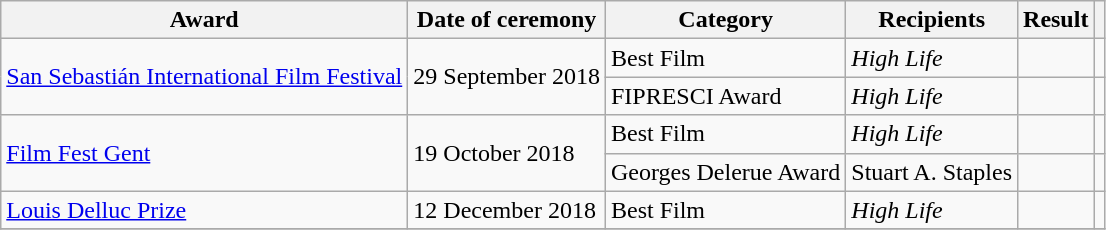<table class="wikitable plainrowheaders sortable">
<tr>
<th scope="col">Award</th>
<th scope="col">Date of ceremony</th>
<th scope="col">Category</th>
<th scope="col">Recipients</th>
<th scope="col">Result</th>
<th scope="col" class="unsortable"></th>
</tr>
<tr>
<td rowspan="2"><a href='#'>San Sebastián International Film Festival</a></td>
<td rowspan="2">29 September 2018</td>
<td>Best Film</td>
<td><em>High Life</em></td>
<td></td>
<td></td>
</tr>
<tr>
<td>FIPRESCI Award</td>
<td><em>High Life</em></td>
<td></td>
<td></td>
</tr>
<tr>
<td rowspan="2"><a href='#'>Film Fest Gent</a></td>
<td rowspan="2">19 October 2018</td>
<td>Best Film</td>
<td><em>High Life</em></td>
<td></td>
<td></td>
</tr>
<tr>
<td>Georges Delerue Award</td>
<td>Stuart A. Staples</td>
<td></td>
<td></td>
</tr>
<tr>
<td><a href='#'>Louis Delluc Prize</a></td>
<td>12 December 2018</td>
<td>Best Film</td>
<td><em>High Life</em></td>
<td></td>
<td></td>
</tr>
<tr>
</tr>
</table>
